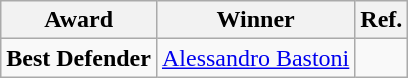<table class="wikitable">
<tr>
<th>Award</th>
<th>Winner</th>
<th>Ref.</th>
</tr>
<tr>
<td><strong>Best Defender</strong></td>
<td> <a href='#'>Alessandro Bastoni</a></td>
<td></td>
</tr>
</table>
